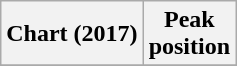<table class="wikitable plainrowheaders">
<tr>
<th scope="col">Chart (2017)</th>
<th scope="col">Peak<br>position</th>
</tr>
<tr>
</tr>
</table>
